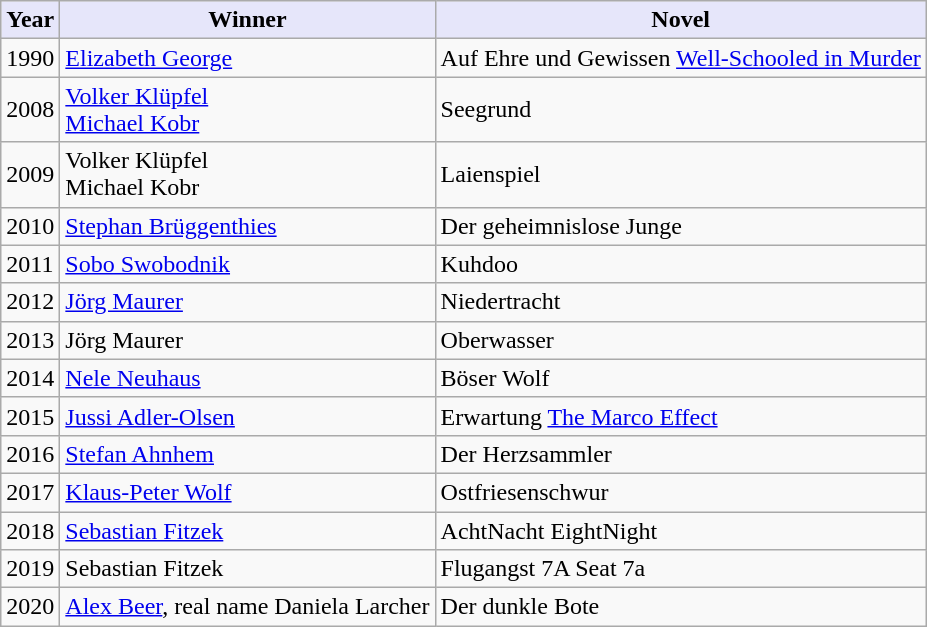<table class="wikitable zebra">
<tr>
<th style="background:lavender">Year</th>
<th style="background:lavender">Winner</th>
<th style="background:lavender">Novel</th>
</tr>
<tr>
<td>1990</td>
<td><a href='#'>Elizabeth George</a></td>
<td>Auf Ehre und Gewissen <a href='#'>Well-Schooled in Murder</a></td>
</tr>
<tr>
<td>2008</td>
<td><a href='#'>Volker Klüpfel</a><br><a href='#'>Michael Kobr</a></td>
<td>Seegrund</td>
</tr>
<tr>
<td>2009</td>
<td>Volker Klüpfel<br>Michael Kobr</td>
<td>Laienspiel</td>
</tr>
<tr>
<td>2010</td>
<td><a href='#'>Stephan Brüggenthies</a></td>
<td>Der geheimnislose Junge</td>
</tr>
<tr>
<td>2011</td>
<td><a href='#'>Sobo Swobodnik</a></td>
<td>Kuhdoo</td>
</tr>
<tr>
<td>2012</td>
<td><a href='#'>Jörg Maurer</a></td>
<td>Niedertracht</td>
</tr>
<tr>
<td>2013</td>
<td>Jörg Maurer</td>
<td>Oberwasser</td>
</tr>
<tr>
<td>2014</td>
<td><a href='#'>Nele Neuhaus</a></td>
<td>Böser Wolf</td>
</tr>
<tr>
<td>2015</td>
<td><a href='#'>Jussi Adler-Olsen</a></td>
<td>Erwartung <a href='#'>The Marco Effect</a></td>
</tr>
<tr>
<td>2016</td>
<td><a href='#'>Stefan Ahnhem</a></td>
<td>Der Herzsammler</td>
</tr>
<tr>
<td>2017</td>
<td><a href='#'>Klaus-Peter Wolf</a></td>
<td>Ostfriesenschwur</td>
</tr>
<tr>
<td>2018</td>
<td><a href='#'>Sebastian Fitzek</a></td>
<td>AchtNacht EightNight</td>
</tr>
<tr>
<td>2019</td>
<td>Sebastian Fitzek</td>
<td>Flugangst 7A Seat 7a</td>
</tr>
<tr>
<td>2020</td>
<td><a href='#'>Alex Beer</a>, real name Daniela Larcher</td>
<td>Der dunkle Bote</td>
</tr>
</table>
